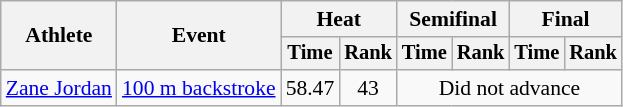<table class=wikitable style="font-size:90%">
<tr>
<th rowspan="2">Athlete</th>
<th rowspan="2">Event</th>
<th colspan="2">Heat</th>
<th colspan="2">Semifinal</th>
<th colspan="2">Final</th>
</tr>
<tr style="font-size:95%">
<th>Time</th>
<th>Rank</th>
<th>Time</th>
<th>Rank</th>
<th>Time</th>
<th>Rank</th>
</tr>
<tr align=center>
<td align=left><a href='#'>Zane Jordan</a></td>
<td align=left><a href='#'>100 m backstroke</a></td>
<td>58.47</td>
<td>43</td>
<td colspan=4>Did not advance</td>
</tr>
</table>
